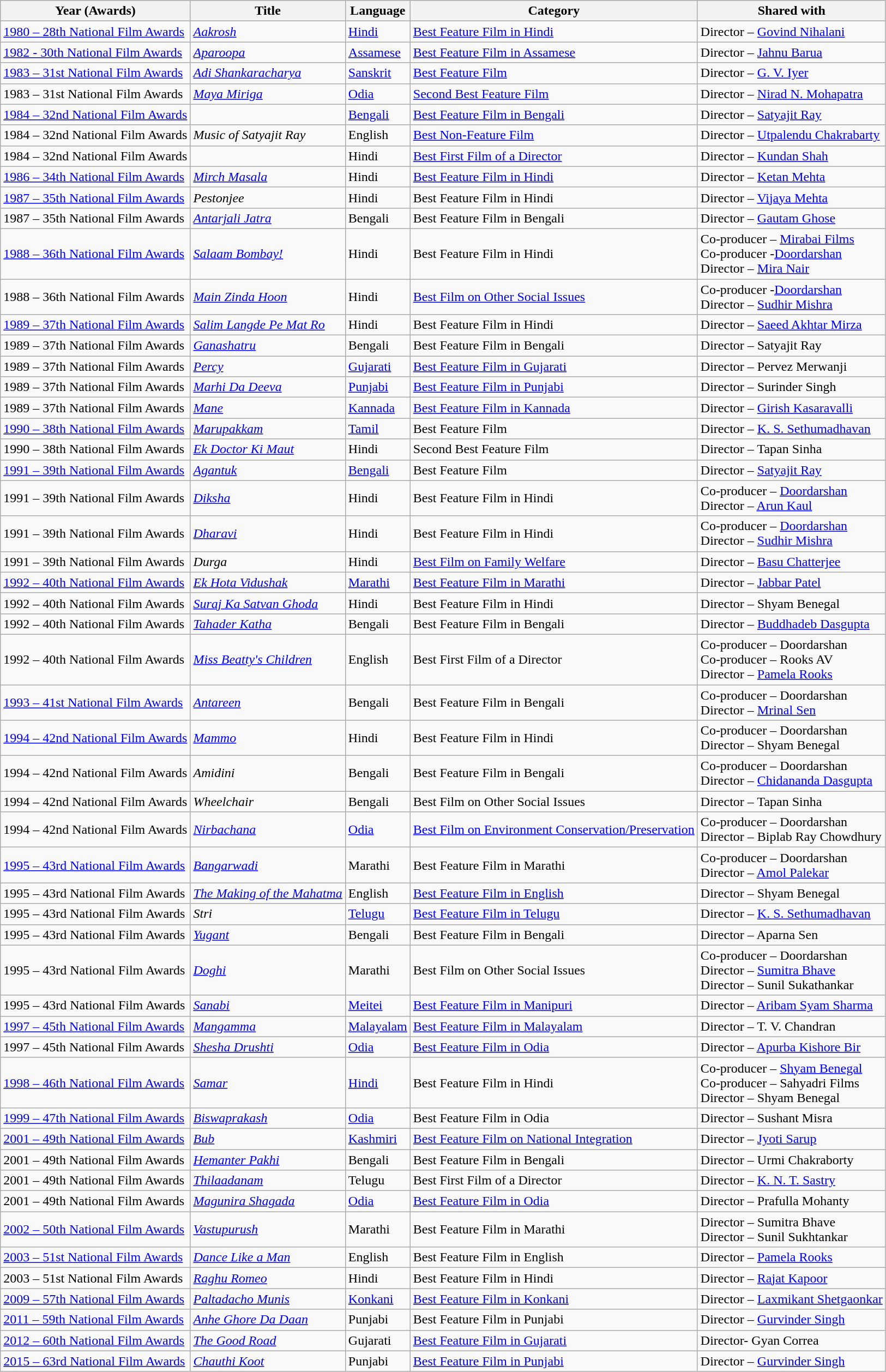<table class="wikitable sortable">
<tr>
<th>Year (Awards)</th>
<th>Title</th>
<th>Language</th>
<th>Category</th>
<th>Shared with</th>
</tr>
<tr>
<td><a href='#'>1980 – 28th National Film Awards</a></td>
<td><em><a href='#'>Aakrosh</a></em></td>
<td><a href='#'>Hindi</a></td>
<td><a href='#'>Best Feature Film in Hindi</a></td>
<td>Director – <a href='#'>Govind Nihalani</a></td>
</tr>
<tr>
<td><a href='#'>1982 - 30th National Film Awards</a></td>
<td><em><a href='#'>Aparoopa</a></em></td>
<td><a href='#'>Assamese</a></td>
<td><a href='#'>Best Feature Film in Assamese</a></td>
<td>Director – <a href='#'>Jahnu Barua</a></td>
</tr>
<tr>
<td><a href='#'>1983 – 31st National Film Awards</a></td>
<td><em><a href='#'>Adi Shankaracharya</a></em></td>
<td><a href='#'>Sanskrit</a></td>
<td><a href='#'>Best Feature Film</a></td>
<td>Director – <a href='#'>G. V. Iyer</a></td>
</tr>
<tr>
<td>1983 – 31st National Film Awards</td>
<td><em><a href='#'>Maya Miriga</a></em></td>
<td><a href='#'>Odia</a></td>
<td><a href='#'>Second Best Feature Film</a></td>
<td>Director – <a href='#'>Nirad N. Mohapatra</a></td>
</tr>
<tr>
<td><a href='#'>1984 – 32nd National Film Awards</a></td>
<td></td>
<td><a href='#'>Bengali</a></td>
<td><a href='#'>Best Feature Film in Bengali</a></td>
<td>Director – <a href='#'>Satyajit Ray</a></td>
</tr>
<tr>
<td>1984 – 32nd National Film Awards</td>
<td><em>Music of Satyajit Ray</em></td>
<td>English</td>
<td><a href='#'>Best Non-Feature Film</a></td>
<td>Director – <a href='#'>Utpalendu Chakrabarty</a></td>
</tr>
<tr>
<td>1984 – 32nd National Film Awards</td>
<td></td>
<td>Hindi</td>
<td><a href='#'>Best First Film of a Director</a></td>
<td>Director – <a href='#'>Kundan Shah</a></td>
</tr>
<tr>
<td><a href='#'>1986 – 34th National Film Awards</a></td>
<td><em><a href='#'>Mirch Masala</a></em></td>
<td>Hindi</td>
<td><a href='#'>Best Feature Film in Hindi</a></td>
<td>Director – <a href='#'>Ketan Mehta</a></td>
</tr>
<tr>
<td><a href='#'>1987 – 35th National Film Awards</a></td>
<td><em>Pestonjee</em></td>
<td>Hindi</td>
<td>Best Feature Film in Hindi</td>
<td>Director – <a href='#'>Vijaya Mehta</a></td>
</tr>
<tr>
<td>1987 – 35th National Film Awards</td>
<td><em><a href='#'>Antarjali Jatra</a></em></td>
<td>Bengali</td>
<td>Best Feature Film in Bengali</td>
<td>Director – <a href='#'>Gautam Ghose</a></td>
</tr>
<tr>
<td><a href='#'>1988 – 36th National Film Awards</a></td>
<td><em><a href='#'>Salaam Bombay!</a></em></td>
<td>Hindi</td>
<td>Best Feature Film in Hindi</td>
<td>Co-producer – <a href='#'>Mirabai Films</a><br>Co-producer -<a href='#'>Doordarshan</a> <br> Director – <a href='#'>Mira Nair</a></td>
</tr>
<tr>
<td>1988 – 36th National Film Awards</td>
<td><em><a href='#'>Main Zinda Hoon</a></em></td>
<td>Hindi</td>
<td><a href='#'>Best Film on Other Social Issues</a></td>
<td>Co-producer -<a href='#'>Doordarshan</a> <br> Director – <a href='#'>Sudhir Mishra</a></td>
</tr>
<tr>
<td><a href='#'>1989 – 37th National Film Awards</a></td>
<td><em><a href='#'>Salim Langde Pe Mat Ro</a></em></td>
<td>Hindi</td>
<td>Best Feature Film in Hindi</td>
<td>Director – <a href='#'>Saeed Akhtar Mirza</a></td>
</tr>
<tr>
<td>1989 – 37th National Film Awards</td>
<td><em><a href='#'>Ganashatru</a></em></td>
<td>Bengali</td>
<td>Best Feature Film in Bengali</td>
<td>Director – Satyajit Ray</td>
</tr>
<tr>
<td>1989 – 37th National Film Awards</td>
<td><em><a href='#'>Percy</a></em></td>
<td><a href='#'>Gujarati</a></td>
<td><a href='#'>Best Feature Film in Gujarati</a></td>
<td>Director – Pervez Merwanji</td>
</tr>
<tr>
<td>1989 – 37th National Film Awards</td>
<td><em><a href='#'>Marhi Da Deeva</a></em></td>
<td><a href='#'>Punjabi</a></td>
<td><a href='#'>Best Feature Film in Punjabi</a></td>
<td>Director – Surinder Singh</td>
</tr>
<tr>
<td>1989 – 37th National Film Awards</td>
<td><em><a href='#'>Mane</a></em></td>
<td><a href='#'>Kannada</a></td>
<td><a href='#'>Best Feature Film in Kannada</a></td>
<td>Director – <a href='#'>Girish Kasaravalli</a></td>
</tr>
<tr>
<td><a href='#'>1990 – 38th National Film Awards</a></td>
<td><em><a href='#'>Marupakkam</a></em></td>
<td><a href='#'>Tamil</a></td>
<td>Best Feature Film</td>
<td>Director – <a href='#'>K. S. Sethumadhavan</a></td>
</tr>
<tr>
<td>1990 – 38th National Film Awards</td>
<td><em><a href='#'>Ek Doctor Ki Maut</a></em></td>
<td>Hindi</td>
<td>Second Best Feature Film</td>
<td>Director – Tapan Sinha</td>
</tr>
<tr>
<td><a href='#'>1991 – 39th National Film Awards</a></td>
<td><em><a href='#'>Agantuk</a></em></td>
<td><a href='#'>Bengali</a></td>
<td>Best Feature Film</td>
<td>Director – <a href='#'>Satyajit Ray</a></td>
</tr>
<tr>
<td>1991 – 39th National Film Awards</td>
<td><em><a href='#'>Diksha</a></em></td>
<td>Hindi</td>
<td>Best Feature Film in Hindi</td>
<td>Co-producer – <a href='#'>Doordarshan</a> <br> Director – <a href='#'>Arun Kaul</a></td>
</tr>
<tr>
<td>1991 – 39th National Film Awards</td>
<td><em><a href='#'>Dharavi</a></em></td>
<td>Hindi</td>
<td>Best Feature Film in Hindi</td>
<td>Co-producer – <a href='#'>Doordarshan</a> <br> Director – <a href='#'>Sudhir Mishra</a></td>
</tr>
<tr>
<td>1991 – 39th National Film Awards</td>
<td><em>Durga</em></td>
<td>Hindi</td>
<td><a href='#'>Best Film on Family Welfare</a></td>
<td>Director – <a href='#'>Basu Chatterjee</a></td>
</tr>
<tr>
<td><a href='#'>1992 – 40th National Film Awards</a></td>
<td><em><a href='#'>Ek Hota Vidushak</a></em></td>
<td><a href='#'>Marathi</a></td>
<td><a href='#'>Best Feature Film in Marathi</a></td>
<td>Director – <a href='#'>Jabbar Patel</a></td>
</tr>
<tr>
<td>1992 – 40th National Film Awards</td>
<td><em><a href='#'>Suraj Ka Satvan Ghoda</a></em></td>
<td>Hindi</td>
<td>Best Feature Film in Hindi</td>
<td>Director – Shyam Benegal</td>
</tr>
<tr>
<td>1992 – 40th National Film Awards</td>
<td><em><a href='#'>Tahader Katha</a></em></td>
<td>Bengali</td>
<td>Best Feature Film in Bengali</td>
<td>Director – <a href='#'>Buddhadeb Dasgupta</a></td>
</tr>
<tr>
<td>1992 – 40th National Film Awards</td>
<td><em><a href='#'>Miss Beatty's Children</a></em></td>
<td>English</td>
<td>Best First Film of a Director</td>
<td>Co-producer – Doordarshan <br>Co-producer – Rooks AV <br>Director – <a href='#'>Pamela Rooks</a></td>
</tr>
<tr>
<td><a href='#'>1993 – 41st National Film Awards</a></td>
<td><em><a href='#'>Antareen</a></em></td>
<td>Bengali</td>
<td>Best Feature Film in Bengali</td>
<td>Co-producer – Doordarshan <br>Director – <a href='#'>Mrinal Sen</a></td>
</tr>
<tr>
<td><a href='#'>1994 – 42nd National Film Awards</a></td>
<td><em><a href='#'>Mammo</a></em></td>
<td>Hindi</td>
<td>Best Feature Film in Hindi</td>
<td>Co-producer – Doordarshan <br>Director – Shyam Benegal</td>
</tr>
<tr>
<td>1994 – 42nd National Film Awards</td>
<td><em>Amidini</em></td>
<td>Bengali</td>
<td>Best Feature Film in Bengali</td>
<td>Co-producer – Doordarshan <br>Director – <a href='#'>Chidananda Dasgupta</a></td>
</tr>
<tr>
<td>1994 – 42nd National Film Awards</td>
<td><em>Wheelchair</em></td>
<td>Bengali</td>
<td>Best Film on Other Social Issues</td>
<td>Director – Tapan Sinha</td>
</tr>
<tr>
<td>1994 – 42nd National Film Awards</td>
<td><em><a href='#'>Nirbachana</a></em></td>
<td><a href='#'>Odia</a></td>
<td><a href='#'>Best Film on Environment Conservation/Preservation</a></td>
<td>Co-producer – Doordarshan <br>Director – Biplab Ray Chowdhury</td>
</tr>
<tr>
<td><a href='#'>1995 – 43rd National Film Awards</a></td>
<td><em><a href='#'>Bangarwadi</a></em></td>
<td>Marathi</td>
<td>Best Feature Film in Marathi</td>
<td> Co-producer – Doordarshan <br> Director – <a href='#'>Amol Palekar</a></td>
</tr>
<tr>
<td>1995 – 43rd National Film Awards</td>
<td><em><a href='#'>The Making of the Mahatma</a></em></td>
<td>English</td>
<td><a href='#'>Best Feature Film in English</a></td>
<td>Director – Shyam Benegal</td>
</tr>
<tr>
<td>1995 – 43rd National Film Awards</td>
<td><em>Stri</em></td>
<td><a href='#'>Telugu</a></td>
<td><a href='#'>Best Feature Film in Telugu</a></td>
<td>Director – <a href='#'>K. S. Sethumadhavan</a></td>
</tr>
<tr>
<td>1995 – 43rd National Film Awards</td>
<td><em><a href='#'>Yugant</a></em></td>
<td>Bengali</td>
<td>Best Feature Film in Bengali</td>
<td>Director – Aparna Sen</td>
</tr>
<tr>
<td>1995 – 43rd National Film Awards</td>
<td><em><a href='#'>Doghi</a></em></td>
<td>Marathi</td>
<td>Best Film on Other Social Issues</td>
<td>Co-producer – Doordarshan <br> Director – <a href='#'>Sumitra Bhave</a> <br> Director – Sunil Sukathankar</td>
</tr>
<tr>
<td>1995 – 43rd National Film Awards</td>
<td><em><a href='#'>Sanabi</a></em></td>
<td><a href='#'>Meitei</a></td>
<td><a href='#'>Best Feature Film in Manipuri</a></td>
<td>Director – <a href='#'>Aribam Syam Sharma</a></td>
</tr>
<tr>
<td><a href='#'>1997 – 45th National Film Awards</a></td>
<td><em><a href='#'>Mangamma</a></em></td>
<td><a href='#'>Malayalam</a></td>
<td><a href='#'>Best Feature Film in Malayalam</a></td>
<td>Director – T. V. Chandran</td>
</tr>
<tr>
<td>1997 – 45th National Film Awards</td>
<td><em><a href='#'>Shesha Drushti</a></em></td>
<td><a href='#'>Odia</a></td>
<td><a href='#'>Best Feature Film in Odia</a></td>
<td>Director – <a href='#'>Apurba Kishore Bir</a></td>
</tr>
<tr>
<td><a href='#'>1998 – 46th National Film Awards</a></td>
<td><em><a href='#'>Samar</a></em></td>
<td><a href='#'>Hindi</a></td>
<td>Best Feature Film in Hindi</td>
<td> Co-producer – <a href='#'>Shyam Benegal</a><br>Co-producer – Sahyadri Films <br>Director – Shyam Benegal</td>
</tr>
<tr>
<td><a href='#'>1999 – 47th National Film Awards</a></td>
<td><em><a href='#'>Biswaprakash</a></em></td>
<td><a href='#'>Odia</a></td>
<td>Best Feature Film in Odia</td>
<td>Director – Sushant Misra</td>
</tr>
<tr>
<td><a href='#'>2001 – 49th National Film Awards</a></td>
<td><em><a href='#'>Bub</a></em></td>
<td><a href='#'>Kashmiri</a></td>
<td><a href='#'>Best Feature Film on National Integration</a></td>
<td>Director – <a href='#'>Jyoti Sarup</a></td>
</tr>
<tr>
<td>2001 – 49th National Film Awards</td>
<td><em><a href='#'>Hemanter Pakhi</a></em></td>
<td>Bengali</td>
<td>Best Feature Film in Bengali</td>
<td>Director – Urmi Chakraborty</td>
</tr>
<tr>
<td>2001 – 49th National Film Awards</td>
<td><em><a href='#'>Thilaadanam</a></em></td>
<td>Telugu</td>
<td>Best First Film of a Director</td>
<td>Director – <a href='#'>K. N. T. Sastry</a></td>
</tr>
<tr>
<td>2001 – 49th National Film Awards</td>
<td><em><a href='#'>Magunira Shagada</a></em></td>
<td><a href='#'>Odia</a></td>
<td><a href='#'>Best Feature Film in Odia</a></td>
<td>Director – Prafulla Mohanty</td>
</tr>
<tr>
<td><a href='#'>2002 – 50th National Film Awards</a></td>
<td><em><a href='#'>Vastupurush</a></em></td>
<td>Marathi</td>
<td>Best Feature Film in Marathi</td>
<td> Director – Sumitra Bhave <br> Director – Sunil Sukhtankar</td>
</tr>
<tr>
<td><a href='#'>2003 – 51st National Film Awards</a></td>
<td><em><a href='#'>Dance Like a Man</a></em></td>
<td>English</td>
<td>Best Feature Film in English</td>
<td>Director – <a href='#'>Pamela Rooks</a></td>
</tr>
<tr>
<td>2003 – 51st National Film Awards</td>
<td><em><a href='#'>Raghu Romeo</a></em></td>
<td>Hindi</td>
<td>Best Feature Film in Hindi</td>
<td>Director – <a href='#'>Rajat Kapoor</a></td>
</tr>
<tr>
<td><a href='#'>2009 – 57th National Film Awards</a></td>
<td><em><a href='#'>Paltadacho Munis</a></em></td>
<td><a href='#'>Konkani</a></td>
<td><a href='#'>Best Feature Film in Konkani</a></td>
<td>Director – <a href='#'>Laxmikant Shetgaonkar</a></td>
</tr>
<tr>
<td><a href='#'>2011 – 59th National Film Awards</a></td>
<td><em><a href='#'>Anhe Ghore Da Daan</a></em></td>
<td>Punjabi</td>
<td>Best Feature Film in Punjabi</td>
<td>Director – <a href='#'>Gurvinder Singh</a></td>
</tr>
<tr>
<td><a href='#'>2012 – 60th National Film Awards</a></td>
<td><em><a href='#'>The Good Road</a></em></td>
<td>Gujarati</td>
<td><a href='#'>Best Feature Film in Gujarati</a></td>
<td>Director- Gyan Correa</td>
</tr>
<tr>
<td><a href='#'>2015 – 63rd National Film Awards</a></td>
<td><em><a href='#'>Chauthi Koot</a></em></td>
<td>Punjabi</td>
<td><a href='#'>Best Feature Film in Punjabi</a></td>
<td>Director – <a href='#'>Gurvinder Singh</a></td>
</tr>
</table>
